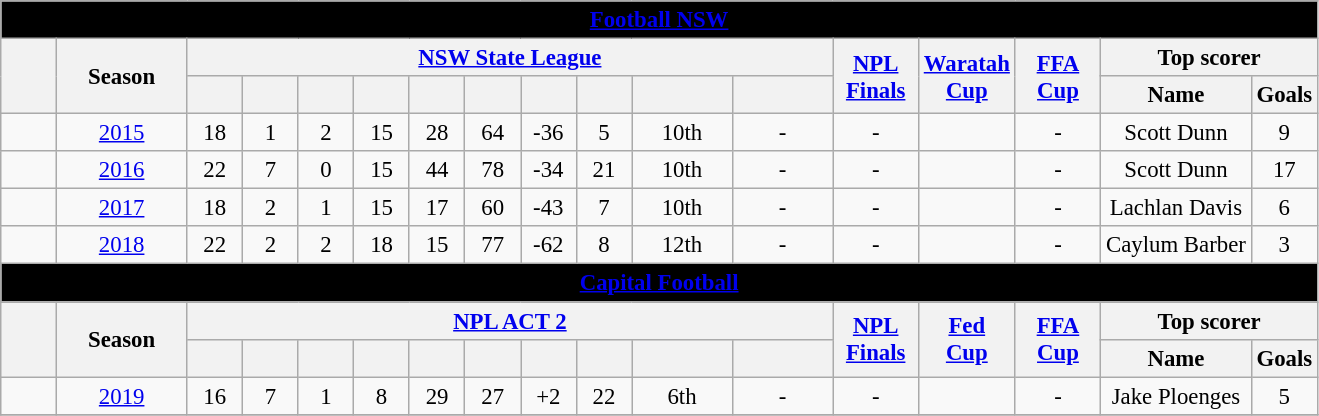<table class="wikitable" style="text-align:center;font-size:95%;">
<tr>
<th style="background:black;" colspan="17"><a href='#'><span>Football NSW</span></a></th>
</tr>
<tr>
<th rowspan="2" style="width:30px"></th>
<th rowspan="2" style="width:80px">Season</th>
<th colspan="10"><a href='#'>NSW State League</a></th>
<th rowspan="2" width="50px"><a href='#'>NPL<br>Finals</a></th>
<th rowspan="2" width="50px"><a href='#'>Waratah<br>Cup</a></th>
<th rowspan="2" width="50px"><a href='#'>FFA<br>Cup</a></th>
<th colspan="2">Top scorer</th>
</tr>
<tr>
<th width=30></th>
<th width=30></th>
<th width=30></th>
<th width=30></th>
<th width=30></th>
<th width=30></th>
<th width=30></th>
<th width=30></th>
<th width=60></th>
<th width=60></th>
<th>Name</th>
<th>Goals</th>
</tr>
<tr>
<td></td>
<td><a href='#'>2015</a></td>
<td>18</td>
<td>1</td>
<td>2</td>
<td>15</td>
<td>28</td>
<td>64</td>
<td>-36</td>
<td>5</td>
<td>10th</td>
<td>-</td>
<td>-</td>
<td></td>
<td>-</td>
<td>Scott Dunn</td>
<td>9</td>
</tr>
<tr>
<td></td>
<td><a href='#'>2016</a></td>
<td>22</td>
<td>7</td>
<td>0</td>
<td>15</td>
<td>44</td>
<td>78</td>
<td>-34</td>
<td>21</td>
<td>10th</td>
<td>-</td>
<td>-</td>
<td></td>
<td>-</td>
<td>Scott Dunn</td>
<td>17</td>
</tr>
<tr>
<td></td>
<td><a href='#'>2017</a></td>
<td>18</td>
<td>2</td>
<td>1</td>
<td>15</td>
<td>17</td>
<td>60</td>
<td>-43</td>
<td>7</td>
<td>10th</td>
<td>-</td>
<td>-</td>
<td></td>
<td>-</td>
<td>Lachlan Davis</td>
<td>6</td>
</tr>
<tr>
<td></td>
<td><a href='#'>2018</a></td>
<td>22</td>
<td>2</td>
<td>2</td>
<td>18</td>
<td>15</td>
<td>77</td>
<td>-62</td>
<td>8</td>
<td>12th</td>
<td>-</td>
<td>-</td>
<td></td>
<td>-</td>
<td>Caylum Barber</td>
<td>3</td>
</tr>
<tr>
<th style="background:black;" colspan="17"><a href='#'><span>Capital Football</span></a></th>
</tr>
<tr>
<th rowspan="2" style="width:30px"></th>
<th rowspan="2" style="width:80px">Season</th>
<th colspan="10"><a href='#'>NPL ACT 2</a></th>
<th rowspan="2" width="50px"><a href='#'>NPL<br>Finals</a></th>
<th rowspan="2" width="50px"><a href='#'>Fed<br>Cup</a></th>
<th rowspan="2" width="50px"><a href='#'>FFA<br>Cup</a></th>
<th colspan="2">Top scorer</th>
</tr>
<tr>
<th width=30></th>
<th width=30></th>
<th width=30></th>
<th width=30></th>
<th width=30></th>
<th width=30></th>
<th width=30></th>
<th width=30></th>
<th width=60></th>
<th width=60></th>
<th>Name</th>
<th>Goals</th>
</tr>
<tr>
<td></td>
<td><a href='#'>2019</a></td>
<td>16</td>
<td>7</td>
<td>1</td>
<td>8</td>
<td>29</td>
<td>27</td>
<td>+2</td>
<td>22</td>
<td>6th</td>
<td>-</td>
<td>-</td>
<td></td>
<td>-</td>
<td>Jake Ploenges</td>
<td>5</td>
</tr>
<tr>
</tr>
</table>
